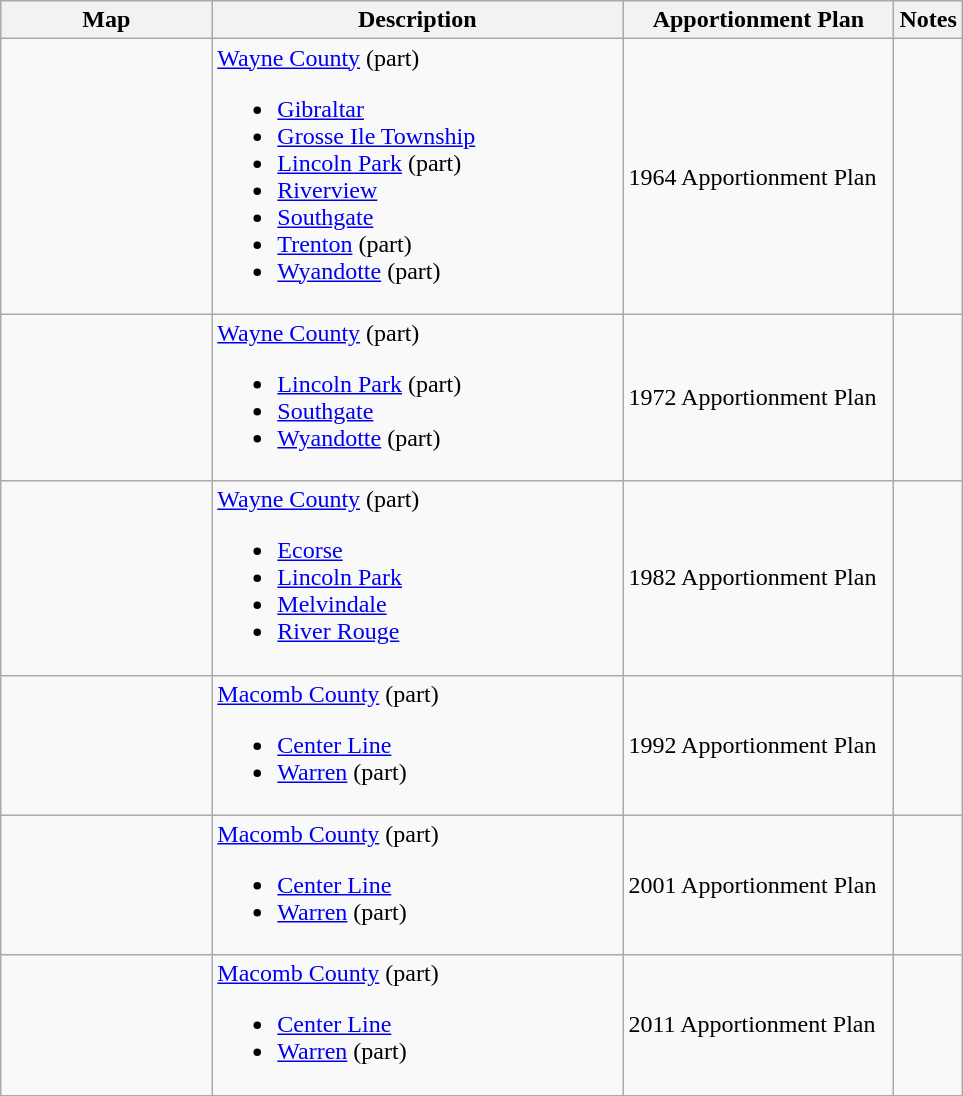<table class="wikitable sortable">
<tr>
<th style="width:100pt;">Map</th>
<th style="width:200pt;">Description</th>
<th style="width:130pt;">Apportionment Plan</th>
<th style="width:15pt;">Notes</th>
</tr>
<tr>
<td></td>
<td><a href='#'>Wayne County</a> (part)<br><ul><li><a href='#'>Gibraltar</a></li><li><a href='#'>Grosse Ile Township</a></li><li><a href='#'>Lincoln Park</a> (part)</li><li><a href='#'>Riverview</a></li><li><a href='#'>Southgate</a></li><li><a href='#'>Trenton</a> (part)</li><li><a href='#'>Wyandotte</a> (part)</li></ul></td>
<td>1964 Apportionment Plan</td>
<td></td>
</tr>
<tr>
<td></td>
<td><a href='#'>Wayne County</a> (part)<br><ul><li><a href='#'>Lincoln Park</a> (part)</li><li><a href='#'>Southgate</a></li><li><a href='#'>Wyandotte</a> (part)</li></ul></td>
<td>1972 Apportionment Plan</td>
<td></td>
</tr>
<tr>
<td></td>
<td><a href='#'>Wayne County</a> (part)<br><ul><li><a href='#'>Ecorse</a></li><li><a href='#'>Lincoln Park</a></li><li><a href='#'>Melvindale</a></li><li><a href='#'>River Rouge</a></li></ul></td>
<td>1982 Apportionment Plan</td>
<td></td>
</tr>
<tr>
<td></td>
<td><a href='#'>Macomb County</a> (part)<br><ul><li><a href='#'>Center Line</a></li><li><a href='#'>Warren</a> (part)</li></ul></td>
<td>1992 Apportionment Plan</td>
<td></td>
</tr>
<tr>
<td></td>
<td><a href='#'>Macomb County</a> (part)<br><ul><li><a href='#'>Center Line</a></li><li><a href='#'>Warren</a> (part)</li></ul></td>
<td>2001 Apportionment Plan</td>
<td></td>
</tr>
<tr>
<td></td>
<td><a href='#'>Macomb County</a> (part)<br><ul><li><a href='#'>Center Line</a></li><li><a href='#'>Warren</a> (part)</li></ul></td>
<td>2011 Apportionment Plan</td>
<td></td>
</tr>
<tr>
</tr>
</table>
